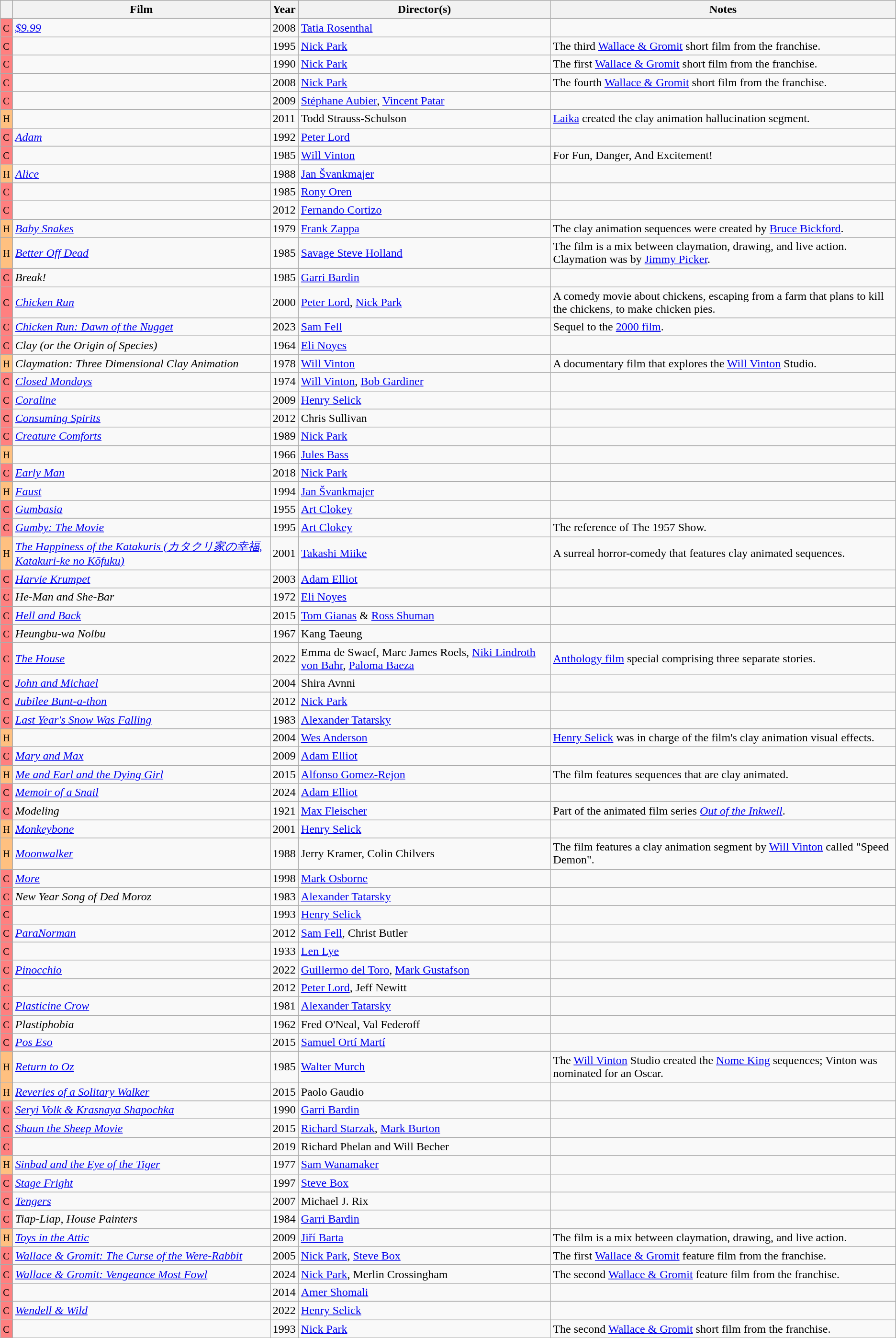<table class="wikitable sortable" border="1" >
<tr>
<th></th>
<th scope="col">Film</th>
<th scope="col">Year</th>
<th scope="col">Director(s)</th>
<th scope="col" class="unsortable" style=white-space:nowrap>Notes</th>
</tr>
<tr>
<td style="background:#ff8080;"><small>C</small></td>
<td><em><a href='#'>$9.99</a></em></td>
<td>2008</td>
<td><a href='#'>Tatia Rosenthal</a></td>
<td></td>
</tr>
<tr>
<td style="background:#ff8080;"><small>C</small></td>
<td></td>
<td>1995</td>
<td><a href='#'>Nick Park</a></td>
<td>The third <a href='#'>Wallace & Gromit</a> short film from the franchise.</td>
</tr>
<tr>
<td style="background:#ff8080;"><small>C</small></td>
<td></td>
<td>1990</td>
<td><a href='#'>Nick Park</a></td>
<td>The first <a href='#'>Wallace & Gromit</a> short film from the franchise.</td>
</tr>
<tr>
<td style="background:#ff8080;"><small>C</small></td>
<td></td>
<td>2008</td>
<td><a href='#'>Nick Park</a></td>
<td>The fourth <a href='#'>Wallace & Gromit</a> short film from the franchise.</td>
</tr>
<tr>
<td style="background:#ff8080;"><small>C</small></td>
<td></td>
<td>2009</td>
<td><a href='#'>Stéphane Aubier</a>, <a href='#'>Vincent Patar</a></td>
<td></td>
</tr>
<tr>
<td style="background:#ffc080;"><small>H</small></td>
<td></td>
<td>2011</td>
<td>Todd Strauss-Schulson</td>
<td><a href='#'>Laika</a> created the clay animation hallucination segment.</td>
</tr>
<tr>
<td style="background:#ff8080;"><small>C</small></td>
<td><em><a href='#'>Adam</a></em></td>
<td>1992</td>
<td><a href='#'>Peter Lord</a></td>
<td></td>
</tr>
<tr>
<td style="background:#ff8080;"><small>C</small></td>
<td><em></em></td>
<td>1985</td>
<td><a href='#'>Will Vinton</a></td>
<td>For Fun, Danger, And Excitement!</td>
</tr>
<tr>
<td style="background:#ffc080;"><small>H</small></td>
<td><em><a href='#'>Alice</a></em></td>
<td>1988</td>
<td><a href='#'>Jan Švankmajer</a></td>
<td></td>
</tr>
<tr>
<td style="background:#ff8080;"><small>C</small></td>
<td></td>
<td>1985</td>
<td><a href='#'>Rony Oren</a></td>
<td></td>
</tr>
<tr>
<td style="background:#ff8080;"><small>C</small></td>
<td></td>
<td>2012</td>
<td><a href='#'>Fernando Cortizo</a></td>
<td></td>
</tr>
<tr>
<td style="background:#ffc080;"><small>H</small></td>
<td><em><a href='#'>Baby Snakes</a></em></td>
<td>1979</td>
<td><a href='#'>Frank Zappa</a></td>
<td>The clay animation sequences were created by <a href='#'>Bruce Bickford</a>.</td>
</tr>
<tr>
<td style="background:#ffc080;"><small>H</small></td>
<td><em><a href='#'>Better Off Dead</a></em></td>
<td>1985</td>
<td><a href='#'>Savage Steve Holland</a></td>
<td>The film is a mix between claymation, drawing, and live action. Claymation was by <a href='#'>Jimmy Picker</a>.</td>
</tr>
<tr>
<td style="background:#ff8080;"><small>C</small></td>
<td><em>Break!</em></td>
<td>1985</td>
<td><a href='#'>Garri Bardin</a></td>
<td></td>
</tr>
<tr>
<td style="background:#ff8080;"><small>C</small></td>
<td><em><a href='#'>Chicken Run</a></em></td>
<td>2000</td>
<td><a href='#'>Peter Lord</a>, <a href='#'>Nick Park</a></td>
<td>A comedy movie about chickens, escaping from a farm that plans to kill the chickens, to make chicken pies.</td>
</tr>
<tr>
<td style="background:#ff8080;"><small>C</small></td>
<td><em><a href='#'>Chicken Run: Dawn of the Nugget</a></em></td>
<td>2023</td>
<td><a href='#'>Sam Fell</a></td>
<td>Sequel to the <a href='#'>2000 film</a>.</td>
</tr>
<tr>
<td style="background:#ff8080;"><small>C</small></td>
<td><em>Clay (or the Origin of Species)</em></td>
<td>1964</td>
<td><a href='#'>Eli Noyes</a></td>
<td></td>
</tr>
<tr>
<td style="background:#ffc080;"><small>H</small></td>
<td><em>Claymation: Three Dimensional Clay Animation</em></td>
<td>1978</td>
<td><a href='#'>Will Vinton</a></td>
<td>A documentary film that explores the <a href='#'>Will Vinton</a> Studio.</td>
</tr>
<tr>
<td style="background:#ff8080;"><small>C</small></td>
<td><em><a href='#'>Closed Mondays</a></em></td>
<td>1974</td>
<td><a href='#'>Will Vinton</a>, <a href='#'>Bob Gardiner</a></td>
<td></td>
</tr>
<tr>
<td style="background:#ff8080;"><small>C</small></td>
<td><em><a href='#'>Coraline</a></em></td>
<td>2009</td>
<td><a href='#'>Henry Selick</a></td>
<td></td>
</tr>
<tr>
<td style="background:#ff8080;"><small>C</small></td>
<td><em><a href='#'>Consuming Spirits</a></em></td>
<td>2012</td>
<td>Chris Sullivan</td>
<td></td>
</tr>
<tr>
<td style="background:#ff8080;"><small>C</small></td>
<td><em><a href='#'>Creature Comforts</a></em></td>
<td>1989</td>
<td><a href='#'>Nick Park</a></td>
<td></td>
</tr>
<tr>
<td style="background:#ffc080;"><small>H</small></td>
<td><em></em></td>
<td>1966</td>
<td><a href='#'>Jules Bass</a></td>
<td></td>
</tr>
<tr>
<td style="background:#ff8080;"><small>C</small></td>
<td><em><a href='#'>Early Man</a></em></td>
<td>2018</td>
<td><a href='#'>Nick Park</a></td>
<td></td>
</tr>
<tr>
<td style="background:#ffc080;"><small>H</small></td>
<td><em><a href='#'>Faust</a></em></td>
<td>1994</td>
<td><a href='#'>Jan Švankmajer</a></td>
<td></td>
</tr>
<tr>
<td style="background:#ff8080;"><small>C</small></td>
<td><em><a href='#'>Gumbasia</a></em></td>
<td>1955</td>
<td><a href='#'>Art Clokey</a></td>
<td></td>
</tr>
<tr>
<td style="background:#ff8080;"><small>C</small></td>
<td><em><a href='#'>Gumby: The Movie</a></em></td>
<td>1995</td>
<td><a href='#'>Art Clokey</a></td>
<td>The reference of The 1957 Show.</td>
</tr>
<tr>
<td style="background:#ffc080;"><small>H</small></td>
<td><em><a href='#'>The Happiness of the Katakuris (カタクリ家の幸福, Katakuri-ke no Kōfuku)</a></em></td>
<td>2001</td>
<td><a href='#'>Takashi Miike</a></td>
<td>A surreal horror-comedy that features clay animated sequences.</td>
</tr>
<tr>
<td style="background:#ff8080;"><small>C</small></td>
<td><em><a href='#'>Harvie Krumpet</a></em></td>
<td>2003</td>
<td><a href='#'>Adam Elliot</a></td>
<td></td>
</tr>
<tr>
<td style="background:#ff8080;"><small>C</small></td>
<td><em>He-Man and She-Bar</em></td>
<td>1972</td>
<td><a href='#'>Eli Noyes</a></td>
<td></td>
</tr>
<tr>
<td style="background:#ff8080;"><small>C</small></td>
<td><em><a href='#'>Hell and Back</a></em></td>
<td>2015</td>
<td><a href='#'>Tom Gianas</a> & <a href='#'>Ross Shuman</a></td>
<td></td>
</tr>
<tr>
<td style="background:#ff8080;"><small>C</small></td>
<td><em>Heungbu-wa Nolbu</em></td>
<td>1967</td>
<td>Kang Taeung</td>
<td></td>
</tr>
<tr>
<td style="background:#ff8080;"><small>C</small></td>
<td><em><a href='#'>The House</a></em></td>
<td>2022</td>
<td>Emma de Swaef, Marc James Roels, <a href='#'>Niki Lindroth von Bahr</a>, <a href='#'>Paloma Baeza</a></td>
<td><a href='#'>Anthology film</a> special comprising three separate stories.</td>
</tr>
<tr>
<td style="background:#ff8080;"><small>C</small></td>
<td><em><a href='#'>John and Michael</a></em></td>
<td>2004</td>
<td>Shira Avnni</td>
<td></td>
</tr>
<tr>
<td style="background:#ff8080;"><small>C</small></td>
<td><em><a href='#'>Jubilee Bunt-a-thon</a></em></td>
<td>2012</td>
<td><a href='#'>Nick Park</a></td>
<td></td>
</tr>
<tr>
<td style="background:#ff8080;"><small>C</small></td>
<td><em><a href='#'>Last Year's Snow Was Falling</a></em></td>
<td>1983</td>
<td><a href='#'>Alexander Tatarsky</a></td>
<td></td>
</tr>
<tr>
<td style="background:#ffc080;"><small>H</small></td>
<td><em></em></td>
<td>2004</td>
<td><a href='#'>Wes Anderson</a></td>
<td><a href='#'>Henry Selick</a> was in charge of the film's clay animation visual effects.</td>
</tr>
<tr>
<td style="background:#ff8080;"><small>C</small></td>
<td><em><a href='#'>Mary and Max</a></em></td>
<td>2009</td>
<td><a href='#'>Adam Elliot</a></td>
<td></td>
</tr>
<tr>
<td style="background:#ffc080;"><small>H</small></td>
<td><em><a href='#'>Me and Earl and the Dying Girl</a></em></td>
<td>2015</td>
<td><a href='#'>Alfonso Gomez-Rejon</a></td>
<td>The film features sequences that are clay animated.</td>
</tr>
<tr>
<td style="background:#ff8080;"><small>C</small></td>
<td><em><a href='#'>Memoir of a Snail</a></em></td>
<td>2024</td>
<td><a href='#'>Adam Elliot</a></td>
<td></td>
</tr>
<tr>
<td style="background:#ff8080;"><small>C</small></td>
<td><em>Modeling</em></td>
<td>1921</td>
<td><a href='#'>Max Fleischer</a></td>
<td>Part of the animated film series <em><a href='#'>Out of the Inkwell</a></em>.</td>
</tr>
<tr>
<td style="background:#ffc080;"><small>H</small></td>
<td><em><a href='#'>Monkeybone</a></em></td>
<td>2001</td>
<td><a href='#'>Henry Selick</a></td>
<td></td>
</tr>
<tr>
<td style="background:#ffc080;"><small>H</small></td>
<td><em><a href='#'>Moonwalker</a></em></td>
<td>1988</td>
<td>Jerry Kramer, Colin Chilvers</td>
<td>The film features a clay animation segment by <a href='#'>Will Vinton</a> called "Speed Demon".</td>
</tr>
<tr>
<td style="background:#ff8080;"><small>C</small></td>
<td><em><a href='#'>More</a></em></td>
<td>1998</td>
<td><a href='#'>Mark Osborne</a></td>
<td></td>
</tr>
<tr>
<td style="background:#ff8080;"><small>C</small></td>
<td><em>New Year Song of Ded Moroz</em></td>
<td>1983</td>
<td><a href='#'>Alexander Tatarsky</a></td>
<td></td>
</tr>
<tr>
<td style="background:#ff8080;"><small>C</small></td>
<td></td>
<td>1993</td>
<td><a href='#'>Henry Selick</a></td>
<td></td>
</tr>
<tr>
<td style="background:#ff8080;"><small>C</small></td>
<td><em><a href='#'>ParaNorman</a></em></td>
<td>2012</td>
<td><a href='#'>Sam Fell</a>, Christ Butler</td>
<td></td>
</tr>
<tr>
<td style="background:#ff8080;"><small>C</small></td>
<td></td>
<td>1933</td>
<td><a href='#'>Len Lye</a></td>
<td></td>
</tr>
<tr>
<td style="background:#ff8080;"><small>C</small></td>
<td><em><a href='#'>Pinocchio</a></em></td>
<td>2022</td>
<td><a href='#'>Guillermo del Toro</a>, <a href='#'>Mark Gustafson</a></td>
<td></td>
</tr>
<tr>
<td style="background:#ff8080;"><small>C</small></td>
<td><em></em></td>
<td>2012</td>
<td><a href='#'>Peter Lord</a>, Jeff Newitt</td>
<td></td>
</tr>
<tr>
<td style="background:#ff8080;"><small>C</small></td>
<td><em><a href='#'>Plasticine Crow</a></em></td>
<td>1981</td>
<td><a href='#'>Alexander Tatarsky</a></td>
<td></td>
</tr>
<tr>
<td style="background:#ff8080;"><small>C</small></td>
<td><em>Plastiphobia</em></td>
<td>1962</td>
<td>Fred O'Neal, Val Federoff</td>
<td></td>
</tr>
<tr>
<td style="background:#ff8080;"><small>C</small></td>
<td><em><a href='#'>Pos Eso</a></em></td>
<td>2015</td>
<td><a href='#'>Samuel Ortí Martí</a></td>
<td></td>
</tr>
<tr>
<td style="background:#ffc080;"><small>H</small></td>
<td><em><a href='#'>Return to Oz</a></em></td>
<td>1985</td>
<td><a href='#'>Walter Murch</a></td>
<td>The <a href='#'>Will Vinton</a> Studio created the <a href='#'>Nome King</a> sequences; Vinton was nominated for an Oscar.</td>
</tr>
<tr>
<td style="background:#ffc080;"><small>H</small></td>
<td><em><a href='#'>Reveries of a Solitary Walker</a></em></td>
<td>2015</td>
<td>Paolo Gaudio</td>
<td></td>
</tr>
<tr>
<td style="background:#ff8080;"><small>C</small></td>
<td><em><a href='#'>Seryi Volk & Krasnaya Shapochka</a></em></td>
<td>1990</td>
<td><a href='#'>Garri Bardin</a></td>
<td></td>
</tr>
<tr>
<td style="background:#ff8080;"><small>C</small></td>
<td><em><a href='#'>Shaun the Sheep Movie</a></em></td>
<td>2015</td>
<td><a href='#'>Richard Starzak</a>, <a href='#'>Mark Burton</a></td>
<td></td>
</tr>
<tr>
<td style="background:#ff8080;"><small>C</small></td>
<td></td>
<td>2019</td>
<td>Richard Phelan and Will Becher</td>
<td></td>
</tr>
<tr>
<td style="background:#ffc080;"><small>H</small></td>
<td><em><a href='#'>Sinbad and the Eye of the Tiger</a></em></td>
<td>1977</td>
<td><a href='#'>Sam Wanamaker</a></td>
<td></td>
</tr>
<tr>
<td style="background:#ff8080;"><small>C</small></td>
<td><em><a href='#'>Stage Fright</a></em></td>
<td>1997</td>
<td><a href='#'>Steve Box</a></td>
<td></td>
</tr>
<tr>
<td style="background:#ff8080;"><small>C</small></td>
<td><em><a href='#'>Tengers</a></em></td>
<td>2007</td>
<td>Michael J. Rix</td>
<td></td>
</tr>
<tr>
<td style="background:#ff8080;"><small>C</small></td>
<td><em>Tiap-Liap, House Painters</em></td>
<td>1984</td>
<td><a href='#'>Garri Bardin</a></td>
<td></td>
</tr>
<tr>
<td style="background:#ffc080;"><small>H</small></td>
<td><em><a href='#'>Toys in the Attic</a></em></td>
<td>2009</td>
<td><a href='#'>Jiří Barta</a></td>
<td>The film is a mix between claymation, drawing, and live action.</td>
</tr>
<tr>
<td style="background:#ff8080;"><small>C</small></td>
<td><em><a href='#'>Wallace & Gromit: The Curse of the Were-Rabbit</a></em></td>
<td>2005</td>
<td><a href='#'>Nick Park</a>, <a href='#'>Steve Box</a></td>
<td>The first <a href='#'>Wallace & Gromit</a> feature film from the franchise.</td>
</tr>
<tr>
<td style="background:#ff8080;"><small>C</small></td>
<td><em><a href='#'>Wallace & Gromit: Vengeance Most Fowl</a></em></td>
<td>2024</td>
<td><a href='#'>Nick Park</a>, Merlin Crossingham</td>
<td>The second <a href='#'>Wallace & Gromit</a> feature film from the franchise.</td>
</tr>
<tr>
<td style="background:#ff8080;"><small>C</small></td>
<td></td>
<td>2014</td>
<td><a href='#'>Amer Shomali</a></td>
<td></td>
</tr>
<tr>
<td style="background:#ff8080;"><small>C</small></td>
<td><em><a href='#'>Wendell & Wild</a></em></td>
<td>2022</td>
<td><a href='#'>Henry Selick</a></td>
<td></td>
</tr>
<tr>
<td style="background:#ff8080;"><small>C</small></td>
<td><em></em></td>
<td>1993</td>
<td><a href='#'>Nick Park</a></td>
<td>The second <a href='#'>Wallace & Gromit</a> short film from the franchise.</td>
</tr>
</table>
